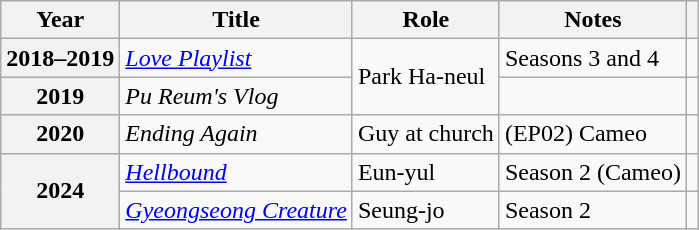<table class="wikitable sortable plainrowheaders">
<tr>
<th scope="col">Year</th>
<th scope="col">Title</th>
<th scope="col">Role</th>
<th scope="col">Notes</th>
<th scope="col" class="unsortable"></th>
</tr>
<tr>
<th scope="row">2018–2019</th>
<td><em><a href='#'>Love Playlist</a></em></td>
<td rowspan=2>Park Ha-neul</td>
<td>Seasons      3 and 4</td>
<td align="center"></td>
</tr>
<tr>
<th scope="row">2019</th>
<td><em>Pu Reum's Vlog</em></td>
<td></td>
<td align="center"></td>
</tr>
<tr>
<th scope="row">2020</th>
<td><em>Ending Again</em></td>
<td>Guy at church</td>
<td>(EP02)   Cameo</td>
<td></td>
</tr>
<tr>
<th scope="row" rowspan="2">2024</th>
<td><em><a href='#'>Hellbound</a></em></td>
<td>Eun-yul</td>
<td>Season 2 (Cameo)</td>
<td></td>
</tr>
<tr>
<td><em><a href='#'>Gyeongseong Creature</a></em></td>
<td>Seung-jo</td>
<td>Season 2</td>
<td align="center"></td>
</tr>
</table>
